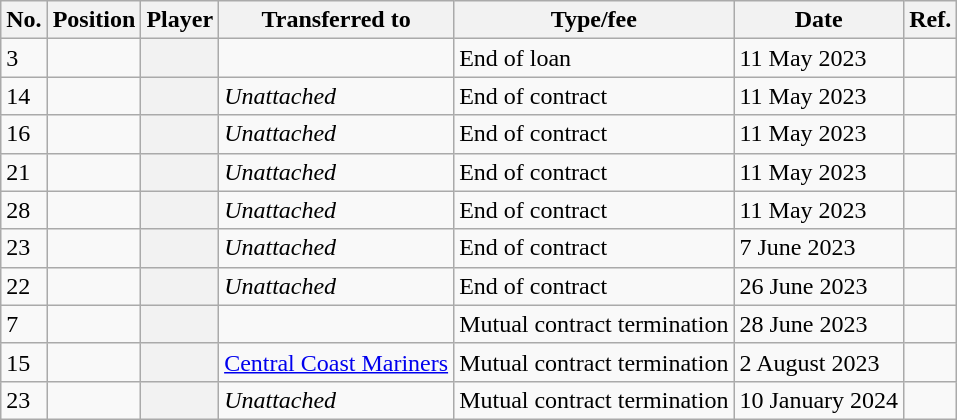<table class="wikitable plainrowheaders sortable" style=" text-align:left">
<tr>
<th scope="col">No.</th>
<th scope="col">Position</th>
<th scope="col">Player</th>
<th scope="col">Transferred to</th>
<th scope="col">Type/fee</th>
<th scope="col">Date</th>
<th scope="col" class="unsortable">Ref.</th>
</tr>
<tr>
<td>3</td>
<td></td>
<th scope="row"></th>
<td></td>
<td>End of loan</td>
<td>11 May 2023</td>
<td></td>
</tr>
<tr>
<td>14</td>
<td></td>
<th scope="row"></th>
<td><em>Unattached</em></td>
<td>End of contract</td>
<td>11 May 2023</td>
<td></td>
</tr>
<tr>
<td>16</td>
<td></td>
<th scope="row"></th>
<td><em>Unattached</em></td>
<td>End of contract</td>
<td>11 May 2023</td>
<td></td>
</tr>
<tr>
<td>21</td>
<td></td>
<th scope="row"></th>
<td><em>Unattached</em></td>
<td>End of contract</td>
<td>11 May 2023</td>
<td></td>
</tr>
<tr>
<td>28</td>
<td></td>
<th scope="row"></th>
<td><em>Unattached</em></td>
<td>End of contract</td>
<td>11 May 2023</td>
<td></td>
</tr>
<tr>
<td>23</td>
<td></td>
<th scope="row"></th>
<td><em>Unattached</em></td>
<td>End of contract</td>
<td>7 June 2023</td>
<td></td>
</tr>
<tr>
<td>22</td>
<td></td>
<th scope="row"></th>
<td><em>Unattached</em></td>
<td>End of contract</td>
<td>26 June 2023</td>
<td></td>
</tr>
<tr>
<td>7</td>
<td></td>
<th scope="row"></th>
<td></td>
<td>Mutual contract termination</td>
<td>28 June 2023</td>
<td></td>
</tr>
<tr>
<td>15</td>
<td></td>
<th scope="row"></th>
<td><a href='#'>Central Coast Mariners</a></td>
<td>Mutual contract termination</td>
<td>2 August 2023</td>
<td></td>
</tr>
<tr>
<td>23</td>
<td></td>
<th scope="row"></th>
<td><em>Unattached</em></td>
<td>Mutual contract termination</td>
<td>10 January 2024</td>
<td></td>
</tr>
</table>
